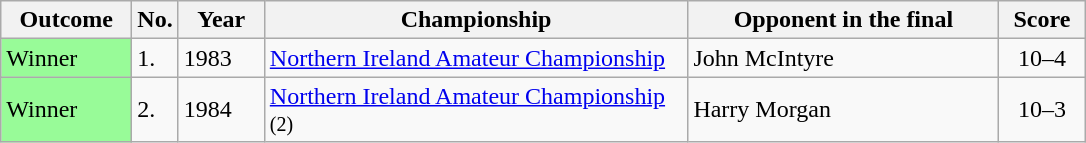<table class="wikitable sortable">
<tr>
<th scope="col" style="width:80px;">Outcome</th>
<th scope="col" style="width:20px;">No.</th>
<th scope="col" style="width:50px;">Year</th>
<th scope="col" style="width:275px;">Championship</th>
<th scope="col" style="width:200px;">Opponent in the final</th>
<th scope="col" style="width:50px;">Score</th>
</tr>
<tr>
<td style="background:#98FB98">Winner</td>
<td>1.</td>
<td>1983</td>
<td><a href='#'>Northern Ireland Amateur Championship</a></td>
<td> John McIntyre</td>
<td align="center">10–4</td>
</tr>
<tr>
<td style="background:#98FB98">Winner</td>
<td>2.</td>
<td>1984</td>
<td><a href='#'>Northern Ireland Amateur Championship</a> <small>(2)</small></td>
<td> Harry Morgan</td>
<td align="center">10–3</td>
</tr>
</table>
